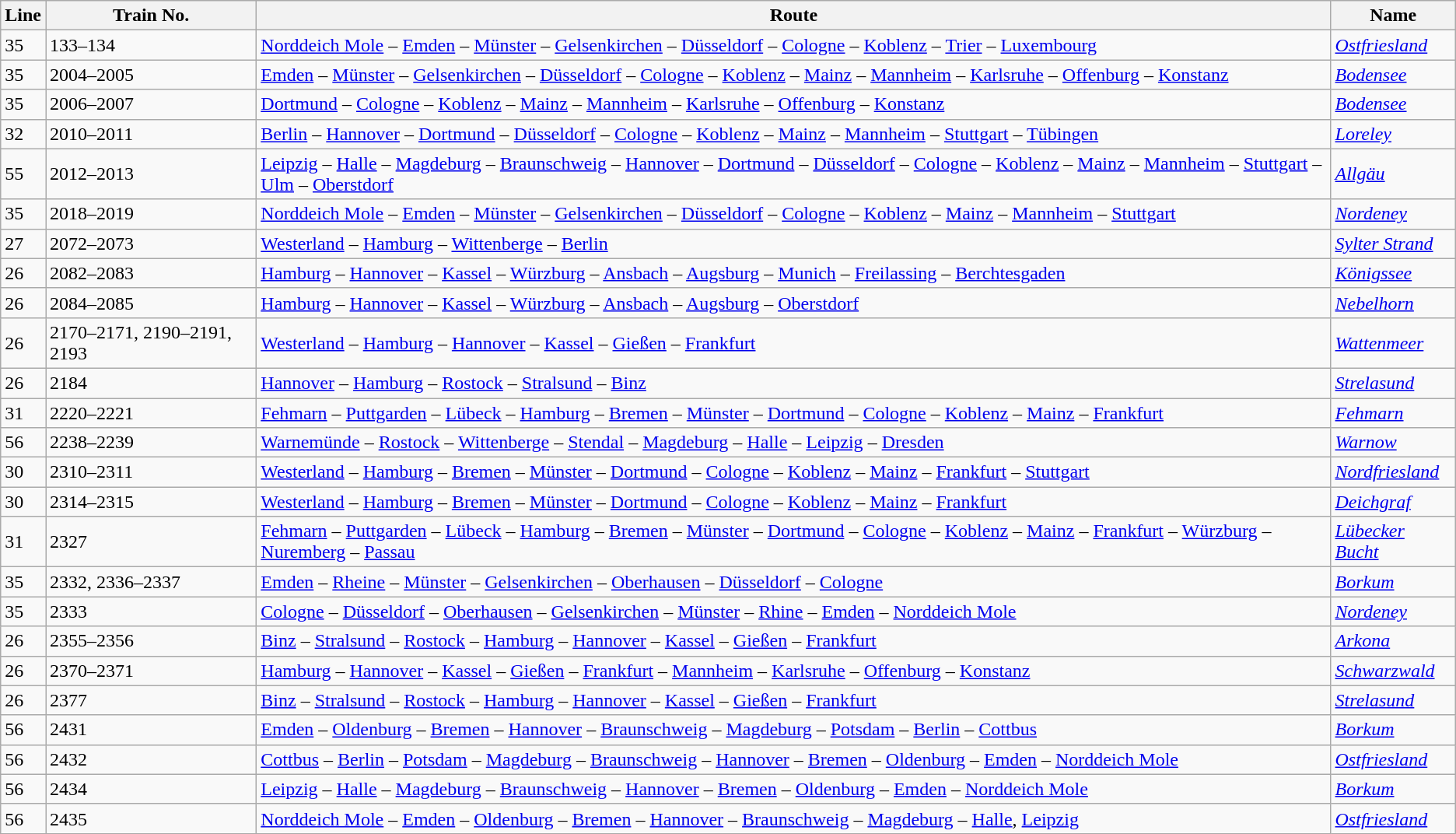<table class="wikitable sortable">
<tr>
<th>Line</th>
<th>Train No.</th>
<th>Route</th>
<th>Name</th>
</tr>
<tr>
<td>35</td>
<td>133–134</td>
<td><a href='#'>Norddeich Mole</a> – <a href='#'>Emden</a> – <a href='#'>Münster</a> – <a href='#'>Gelsenkirchen</a> – <a href='#'>Düsseldorf</a> – <a href='#'>Cologne</a> – <a href='#'>Koblenz</a> – <a href='#'>Trier</a> – <a href='#'>Luxembourg</a></td>
<td><em><a href='#'>Ostfriesland</a></em></td>
</tr>
<tr>
<td>35</td>
<td>2004–2005</td>
<td><a href='#'>Emden</a> – <a href='#'>Münster</a> – <a href='#'>Gelsenkirchen</a> – <a href='#'>Düsseldorf</a> – <a href='#'>Cologne</a> – <a href='#'>Koblenz</a> – <a href='#'>Mainz</a> – <a href='#'>Mannheim</a> – <a href='#'>Karlsruhe</a> – <a href='#'>Offenburg</a> – <a href='#'>Konstanz</a></td>
<td><em><a href='#'>Bodensee</a></em></td>
</tr>
<tr>
<td>35</td>
<td>2006–2007</td>
<td><a href='#'>Dortmund</a> – <a href='#'>Cologne</a> – <a href='#'>Koblenz</a> – <a href='#'>Mainz</a> – <a href='#'>Mannheim</a> – <a href='#'>Karlsruhe</a> – <a href='#'>Offenburg</a> – <a href='#'>Konstanz</a></td>
<td><em><a href='#'>Bodensee</a></em></td>
</tr>
<tr>
<td>32</td>
<td>2010–2011</td>
<td><a href='#'>Berlin</a> – <a href='#'>Hannover</a> – <a href='#'>Dortmund</a> – <a href='#'>Düsseldorf</a> – <a href='#'>Cologne</a> – <a href='#'>Koblenz</a> – <a href='#'>Mainz</a> – <a href='#'>Mannheim</a> – <a href='#'>Stuttgart</a> – <a href='#'>Tübingen</a></td>
<td><em><a href='#'>Loreley</a></em></td>
</tr>
<tr>
<td>55</td>
<td>2012–2013</td>
<td><a href='#'>Leipzig</a> – <a href='#'>Halle</a> – <a href='#'>Magdeburg</a> – <a href='#'>Braunschweig</a> – <a href='#'>Hannover</a> – <a href='#'>Dortmund</a> – <a href='#'>Düsseldorf</a> – <a href='#'>Cologne</a> – <a href='#'>Koblenz</a> – <a href='#'>Mainz</a> – <a href='#'>Mannheim</a> – <a href='#'>Stuttgart</a> – <a href='#'>Ulm</a> – <a href='#'>Oberstdorf</a></td>
<td><em><a href='#'>Allgäu</a></em></td>
</tr>
<tr>
<td>35</td>
<td>2018–2019</td>
<td><a href='#'>Norddeich Mole</a> – <a href='#'>Emden</a> – <a href='#'>Münster</a> – <a href='#'>Gelsenkirchen</a> – <a href='#'>Düsseldorf</a> – <a href='#'>Cologne</a> – <a href='#'>Koblenz</a> – <a href='#'>Mainz</a> – <a href='#'>Mannheim</a> – <a href='#'>Stuttgart</a></td>
<td><em><a href='#'>Nordeney</a></em></td>
</tr>
<tr>
<td>27</td>
<td>2072–2073</td>
<td><a href='#'>Westerland</a> – <a href='#'>Hamburg</a> – <a href='#'>Wittenberge</a> – <a href='#'>Berlin</a></td>
<td><em><a href='#'>Sylter Strand</a></em></td>
</tr>
<tr>
<td>26</td>
<td>2082–2083</td>
<td><a href='#'>Hamburg</a> – <a href='#'>Hannover</a> – <a href='#'>Kassel</a> – <a href='#'>Würzburg</a> – <a href='#'>Ansbach</a> – <a href='#'>Augsburg</a> – <a href='#'>Munich</a> – <a href='#'>Freilassing</a> – <a href='#'>Berchtesgaden</a></td>
<td><em><a href='#'>Königssee</a></em></td>
</tr>
<tr>
<td>26</td>
<td>2084–2085</td>
<td><a href='#'>Hamburg</a> – <a href='#'>Hannover</a> – <a href='#'>Kassel</a> – <a href='#'>Würzburg</a> – <a href='#'>Ansbach</a> – <a href='#'>Augsburg</a> – <a href='#'>Oberstdorf</a></td>
<td><em><a href='#'>Nebelhorn</a></em></td>
</tr>
<tr>
<td>26</td>
<td>2170–2171, 2190–2191, 2193</td>
<td><a href='#'>Westerland</a> – <a href='#'>Hamburg</a> – <a href='#'>Hannover</a> – <a href='#'>Kassel</a> – <a href='#'>Gießen</a> – <a href='#'>Frankfurt</a></td>
<td><em><a href='#'>Wattenmeer</a></em></td>
</tr>
<tr>
<td>26</td>
<td>2184</td>
<td><a href='#'>Hannover</a> – <a href='#'>Hamburg</a> – <a href='#'>Rostock</a> – <a href='#'>Stralsund</a> – <a href='#'>Binz</a></td>
<td><em><a href='#'>Strelasund</a></em></td>
</tr>
<tr>
<td>31</td>
<td>2220–2221</td>
<td><a href='#'>Fehmarn</a> – <a href='#'>Puttgarden</a> – <a href='#'>Lübeck</a> – <a href='#'>Hamburg</a> – <a href='#'>Bremen</a> – <a href='#'>Münster</a> – <a href='#'>Dortmund</a> – <a href='#'>Cologne</a> – <a href='#'>Koblenz</a> – <a href='#'>Mainz</a> – <a href='#'>Frankfurt</a></td>
<td><em><a href='#'>Fehmarn</a></em></td>
</tr>
<tr>
<td>56</td>
<td>2238–2239</td>
<td><a href='#'>Warnemünde</a> – <a href='#'>Rostock</a> – <a href='#'>Wittenberge</a> – <a href='#'>Stendal</a> – <a href='#'>Magdeburg</a> – <a href='#'>Halle</a> – <a href='#'>Leipzig</a> – <a href='#'>Dresden</a></td>
<td><em><a href='#'>Warnow</a></em></td>
</tr>
<tr>
<td>30</td>
<td>2310–2311</td>
<td><a href='#'>Westerland</a> – <a href='#'>Hamburg</a> – <a href='#'>Bremen</a> – <a href='#'>Münster</a> – <a href='#'>Dortmund</a> – <a href='#'>Cologne</a> – <a href='#'>Koblenz</a> – <a href='#'>Mainz</a> – <a href='#'>Frankfurt</a> – <a href='#'>Stuttgart</a></td>
<td><em><a href='#'>Nordfriesland</a></em></td>
</tr>
<tr>
<td>30</td>
<td>2314–2315</td>
<td><a href='#'>Westerland</a> – <a href='#'>Hamburg</a> – <a href='#'>Bremen</a> – <a href='#'>Münster</a> – <a href='#'>Dortmund</a> – <a href='#'>Cologne</a> – <a href='#'>Koblenz</a> – <a href='#'>Mainz</a> – <a href='#'>Frankfurt</a></td>
<td><em><a href='#'>Deichgraf</a></em></td>
</tr>
<tr>
<td>31</td>
<td>2327</td>
<td><a href='#'>Fehmarn</a> – <a href='#'>Puttgarden</a> – <a href='#'>Lübeck</a> – <a href='#'>Hamburg</a> – <a href='#'>Bremen</a> – <a href='#'>Münster</a> – <a href='#'>Dortmund</a> – <a href='#'>Cologne</a> – <a href='#'>Koblenz</a> – <a href='#'>Mainz</a> – <a href='#'>Frankfurt</a> – <a href='#'>Würzburg</a> – <a href='#'>Nuremberg</a> – <a href='#'>Passau</a></td>
<td><em><a href='#'>Lübecker Bucht</a></em></td>
</tr>
<tr>
<td>35</td>
<td>2332, 2336–2337</td>
<td><a href='#'>Emden</a> – <a href='#'>Rheine</a> – <a href='#'>Münster</a> – <a href='#'>Gelsenkirchen</a> – <a href='#'>Oberhausen</a> – <a href='#'>Düsseldorf</a> – <a href='#'>Cologne</a></td>
<td><em><a href='#'>Borkum</a></em></td>
</tr>
<tr>
<td>35</td>
<td>2333</td>
<td><a href='#'>Cologne</a> – <a href='#'>Düsseldorf</a> – <a href='#'>Oberhausen</a> – <a href='#'>Gelsenkirchen</a> – <a href='#'>Münster</a> – <a href='#'>Rhine</a> – <a href='#'>Emden</a> – <a href='#'>Norddeich Mole</a></td>
<td><em><a href='#'>Nordeney</a></em></td>
</tr>
<tr>
<td>26</td>
<td>2355–2356</td>
<td><a href='#'>Binz</a> – <a href='#'>Stralsund</a> – <a href='#'>Rostock</a> – <a href='#'>Hamburg</a> – <a href='#'>Hannover</a> – <a href='#'>Kassel</a> – <a href='#'>Gießen</a> – <a href='#'>Frankfurt</a></td>
<td><em><a href='#'>Arkona</a></em></td>
</tr>
<tr>
<td>26</td>
<td>2370–2371</td>
<td><a href='#'>Hamburg</a> – <a href='#'>Hannover</a> – <a href='#'>Kassel</a> – <a href='#'>Gießen</a> – <a href='#'>Frankfurt</a> – <a href='#'>Mannheim</a> – <a href='#'>Karlsruhe</a> – <a href='#'>Offenburg</a> – <a href='#'>Konstanz</a></td>
<td><em><a href='#'>Schwarzwald</a></em></td>
</tr>
<tr>
<td>26</td>
<td>2377</td>
<td><a href='#'>Binz</a> – <a href='#'>Stralsund</a> – <a href='#'>Rostock</a> – <a href='#'>Hamburg</a> – <a href='#'>Hannover</a> – <a href='#'>Kassel</a> – <a href='#'>Gießen</a> – <a href='#'>Frankfurt</a></td>
<td><em><a href='#'>Strelasund</a></em></td>
</tr>
<tr>
<td>56</td>
<td>2431</td>
<td><a href='#'>Emden</a> – <a href='#'>Oldenburg</a> – <a href='#'>Bremen</a> – <a href='#'>Hannover</a> – <a href='#'>Braunschweig</a> – <a href='#'>Magdeburg</a> – <a href='#'>Potsdam</a> – <a href='#'>Berlin</a> – <a href='#'>Cottbus</a></td>
<td><em><a href='#'>Borkum</a></em></td>
</tr>
<tr>
<td>56</td>
<td>2432</td>
<td><a href='#'>Cottbus</a> – <a href='#'>Berlin</a> – <a href='#'>Potsdam</a> – <a href='#'>Magdeburg</a> – <a href='#'>Braunschweig</a> – <a href='#'>Hannover</a> – <a href='#'>Bremen</a> – <a href='#'>Oldenburg</a> – <a href='#'>Emden</a> – <a href='#'>Norddeich Mole</a></td>
<td><em><a href='#'>Ostfriesland</a></em></td>
</tr>
<tr>
<td>56</td>
<td>2434</td>
<td><a href='#'>Leipzig</a> – <a href='#'>Halle</a> – <a href='#'>Magdeburg</a> – <a href='#'>Braunschweig</a> – <a href='#'>Hannover</a> – <a href='#'>Bremen</a> – <a href='#'>Oldenburg</a> – <a href='#'>Emden</a> – <a href='#'>Norddeich Mole</a></td>
<td><em><a href='#'>Borkum</a></em></td>
</tr>
<tr>
<td>56</td>
<td>2435</td>
<td><a href='#'>Norddeich Mole</a> – <a href='#'>Emden</a> – <a href='#'>Oldenburg</a> – <a href='#'>Bremen</a> – <a href='#'>Hannover</a> – <a href='#'>Braunschweig</a> – <a href='#'>Magdeburg</a> – <a href='#'>Halle</a>, <a href='#'>Leipzig</a></td>
<td><em><a href='#'>Ostfriesland</a></em></td>
</tr>
</table>
